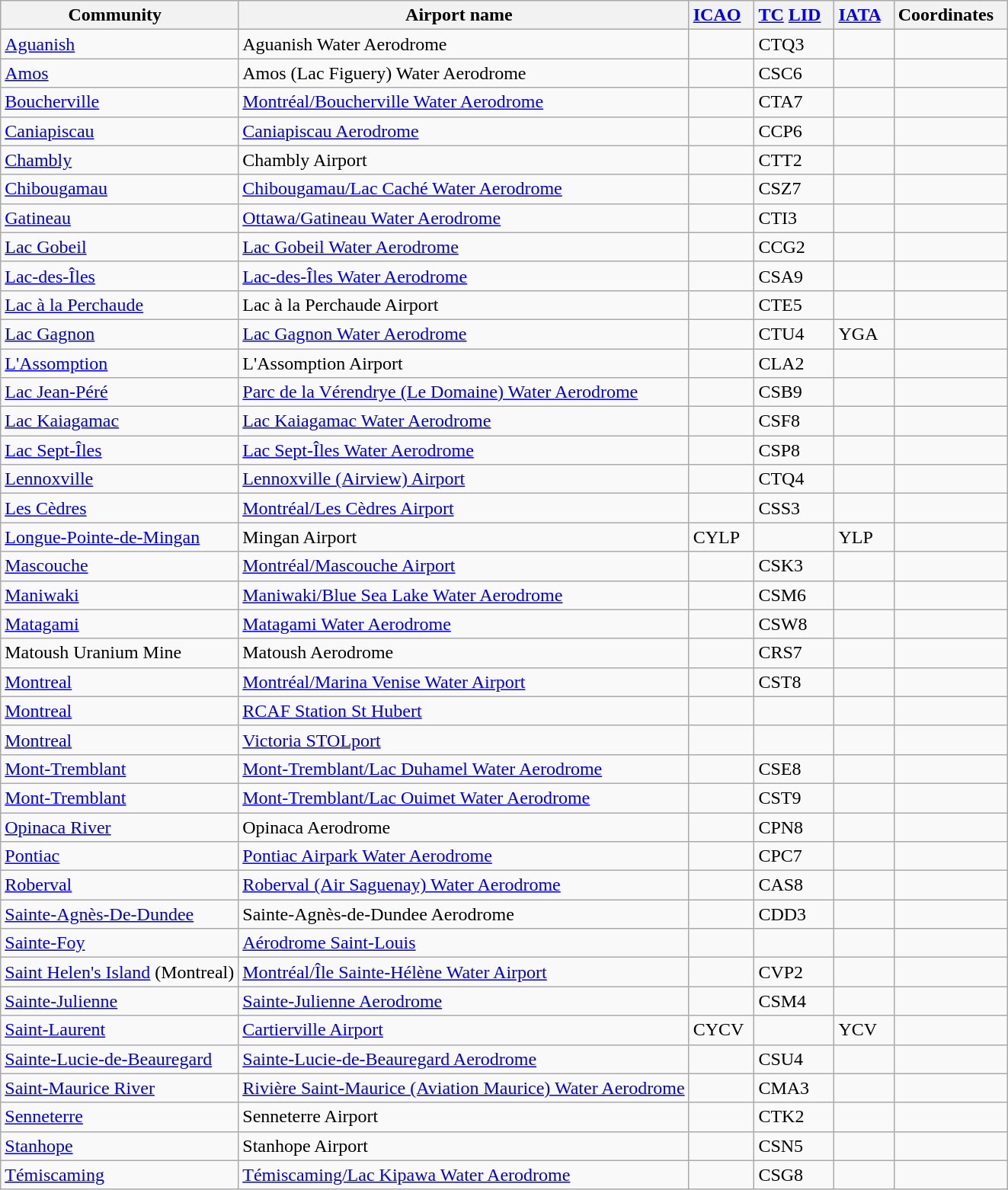<table class="wikitable sortable" style="width:auto;">
<tr>
<th width="*">Community  </th>
<th width="*">Airport name  </th>
<th width="*"><a href='#'>ICAO</a>  </th>
<th width="*"><a href='#'>TC</a> <a href='#'>LID</a>  </th>
<th width="*"><a href='#'>IATA</a>  </th>
<th width="*" class=unsortable>Coordinates  </th>
</tr>
<tr>
<td><a href='#'>Aguanish</a></td>
<td>Aguanish Water Aerodrome</td>
<td></td>
<td>CTQ3</td>
<td></td>
<td></td>
</tr>
<tr>
<td><a href='#'>Amos</a></td>
<td>Amos (Lac Figuery) Water Aerodrome</td>
<td></td>
<td>CSC6</td>
<td></td>
<td></td>
</tr>
<tr>
<td><a href='#'>Boucherville</a></td>
<td><a href='#'>Montréal/Boucherville Water Aerodrome</a></td>
<td></td>
<td>CTA7</td>
<td></td>
<td></td>
</tr>
<tr>
<td><a href='#'>Caniapiscau</a></td>
<td><a href='#'>Caniapiscau Aerodrome</a></td>
<td></td>
<td>CCP6</td>
<td></td>
<td></td>
</tr>
<tr>
<td><a href='#'>Chambly</a></td>
<td>Chambly Airport</td>
<td></td>
<td>CTT2</td>
<td></td>
<td></td>
</tr>
<tr>
<td><a href='#'>Chibougamau</a></td>
<td><a href='#'>Chibougamau/Lac Caché Water Aerodrome</a></td>
<td></td>
<td>CSZ7</td>
<td></td>
<td></td>
</tr>
<tr>
<td><a href='#'>Gatineau</a></td>
<td><a href='#'>Ottawa/Gatineau Water Aerodrome</a></td>
<td></td>
<td>CTI3</td>
<td></td>
<td></td>
</tr>
<tr>
<td><a href='#'>Lac Gobeil</a></td>
<td><a href='#'>Lac Gobeil Water Aerodrome</a></td>
<td></td>
<td>CCG2</td>
<td></td>
<td></td>
</tr>
<tr>
<td><a href='#'>Lac-des-Îles</a></td>
<td><a href='#'>Lac-des-Îles Water Aerodrome</a></td>
<td></td>
<td>CSA9</td>
<td></td>
<td></td>
</tr>
<tr>
<td><a href='#'>Lac à la Perchaude</a></td>
<td>Lac à la Perchaude Airport</td>
<td></td>
<td>CTE5</td>
<td></td>
<td></td>
</tr>
<tr>
<td><a href='#'>Lac Gagnon</a></td>
<td><a href='#'>Lac Gagnon Water Aerodrome</a></td>
<td></td>
<td>CTU4</td>
<td>YGA</td>
<td></td>
</tr>
<tr>
<td><a href='#'>L'Assomption</a></td>
<td>L'Assomption Airport</td>
<td></td>
<td>CLA2</td>
<td></td>
<td></td>
</tr>
<tr>
<td><a href='#'>Lac Jean-Péré</a></td>
<td><a href='#'>Parc de la Vérendrye (Le Domaine) Water Aerodrome</a></td>
<td></td>
<td>CSB9</td>
<td></td>
<td></td>
</tr>
<tr>
<td><a href='#'>Lac Kaiagamac</a></td>
<td><a href='#'>Lac Kaiagamac Water Aerodrome</a></td>
<td></td>
<td>CSF8</td>
<td></td>
<td></td>
</tr>
<tr>
<td><a href='#'>Lac Sept-Îles</a></td>
<td><a href='#'>Lac Sept-Îles Water Aerodrome</a></td>
<td></td>
<td>CSP8</td>
<td></td>
<td></td>
</tr>
<tr>
<td><a href='#'>Lennoxville</a></td>
<td><a href='#'>Lennoxville (Airview) Airport</a></td>
<td></td>
<td>CTQ4</td>
<td></td>
<td></td>
</tr>
<tr>
<td><a href='#'>Les Cèdres</a></td>
<td><a href='#'>Montréal/Les Cèdres Airport</a></td>
<td></td>
<td>CSS3</td>
<td></td>
<td></td>
</tr>
<tr>
<td><a href='#'>Longue-Pointe-de-Mingan</a></td>
<td>Mingan Airport</td>
<td>CYLP</td>
<td></td>
<td>YLP</td>
<td></td>
</tr>
<tr>
<td><a href='#'>Mascouche</a></td>
<td><a href='#'>Montréal/Mascouche Airport</a></td>
<td></td>
<td>CSK3</td>
<td></td>
<td></td>
</tr>
<tr>
<td><a href='#'>Maniwaki</a></td>
<td><a href='#'>Maniwaki/Blue Sea Lake Water Aerodrome</a></td>
<td></td>
<td>CSM6</td>
<td></td>
<td></td>
</tr>
<tr>
<td><a href='#'>Matagami</a></td>
<td><a href='#'>Matagami Water Aerodrome</a></td>
<td></td>
<td>CSW8</td>
<td></td>
<td></td>
</tr>
<tr>
<td>Matoush Uranium Mine</td>
<td>Matoush Aerodrome</td>
<td></td>
<td>CRS7</td>
<td></td>
<td></td>
</tr>
<tr>
<td><a href='#'>Montreal</a></td>
<td><a href='#'>Montréal/Marina Venise Water Airport</a></td>
<td></td>
<td>CST8</td>
<td></td>
<td></td>
</tr>
<tr>
<td><a href='#'>Montreal</a></td>
<td><a href='#'>RCAF Station St Hubert</a></td>
<td></td>
<td></td>
<td></td>
<td></td>
</tr>
<tr>
<td><a href='#'>Montreal</a></td>
<td><a href='#'>Victoria STOLport</a></td>
<td></td>
<td></td>
<td></td>
<td></td>
</tr>
<tr>
<td><a href='#'>Mont-Tremblant</a></td>
<td><a href='#'>Mont-Tremblant/Lac Duhamel Water Aerodrome</a></td>
<td></td>
<td>CSE8</td>
<td></td>
<td></td>
</tr>
<tr>
<td><a href='#'>Mont-Tremblant</a></td>
<td><a href='#'>Mont-Tremblant/Lac Ouimet Water Aerodrome</a></td>
<td></td>
<td>CST9</td>
<td></td>
<td></td>
</tr>
<tr>
<td><a href='#'>Opinaca River</a></td>
<td>Opinaca Aerodrome</td>
<td></td>
<td>CPN8</td>
<td></td>
<td></td>
</tr>
<tr>
<td><a href='#'>Pontiac</a></td>
<td><a href='#'>Pontiac Airpark Water Aerodrome</a></td>
<td></td>
<td>CPC7</td>
<td></td>
<td></td>
</tr>
<tr>
<td><a href='#'>Roberval</a></td>
<td><a href='#'>Roberval (Air Saguenay) Water Aerodrome</a></td>
<td></td>
<td>CAS8</td>
<td></td>
<td></td>
</tr>
<tr>
<td><a href='#'>Sainte-Agnès-De-Dundee</a></td>
<td>Sainte-Agnès-de-Dundee Aerodrome</td>
<td></td>
<td>CDD3</td>
<td></td>
<td></td>
</tr>
<tr>
<td><a href='#'>Sainte-Foy</a></td>
<td><a href='#'>Aérodrome Saint-Louis</a></td>
<td></td>
<td></td>
<td></td>
<td></td>
</tr>
<tr>
<td><a href='#'>Saint Helen's Island</a> (Montreal)</td>
<td><a href='#'>Montréal/Île Sainte-Hélène Water Airport</a></td>
<td></td>
<td>CVP2</td>
<td></td>
<td></td>
</tr>
<tr>
<td><a href='#'>Sainte-Julienne</a></td>
<td><a href='#'>Sainte-Julienne Aerodrome</a></td>
<td></td>
<td>CSM4</td>
<td></td>
<td></td>
</tr>
<tr>
<td><a href='#'>Saint-Laurent</a></td>
<td><a href='#'>Cartierville Airport</a></td>
<td>CYCV</td>
<td></td>
<td>YCV</td>
<td></td>
</tr>
<tr>
<td><a href='#'>Sainte-Lucie-de-Beauregard</a></td>
<td><a href='#'>Sainte-Lucie-de-Beauregard Aerodrome</a></td>
<td></td>
<td>CSU4</td>
<td></td>
<td></td>
</tr>
<tr>
<td><a href='#'>Saint-Maurice River</a></td>
<td><a href='#'>Rivière Saint-Maurice (Aviation Maurice) Water Aerodrome</a></td>
<td></td>
<td>CMA3</td>
<td></td>
<td></td>
</tr>
<tr>
<td><a href='#'>Senneterre</a></td>
<td>Senneterre Airport</td>
<td></td>
<td>CTK2</td>
<td></td>
<td></td>
</tr>
<tr>
<td><a href='#'>Stanhope</a></td>
<td>Stanhope Airport</td>
<td></td>
<td>CSN5</td>
<td></td>
<td></td>
</tr>
<tr>
<td><a href='#'>Témiscaming</a></td>
<td><a href='#'>Témiscaming/Lac Kipawa Water Aerodrome</a></td>
<td></td>
<td>CSG8</td>
<td></td>
<td></td>
</tr>
</table>
